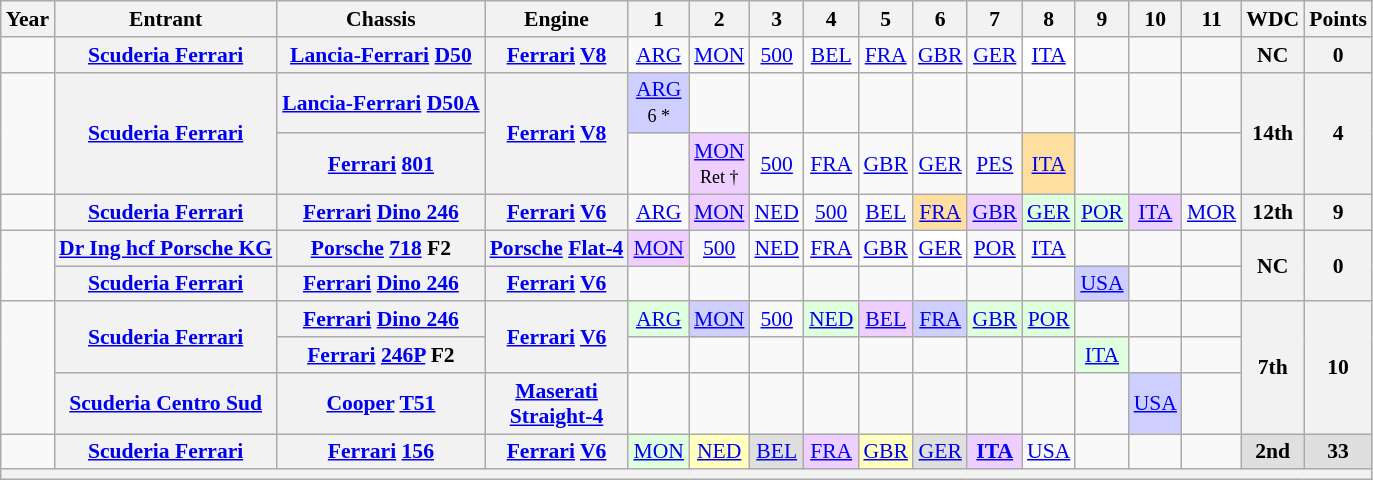<table class="wikitable" style="text-align:center; font-size:90%">
<tr>
<th>Year</th>
<th>Entrant</th>
<th>Chassis</th>
<th>Engine</th>
<th>1</th>
<th>2</th>
<th>3</th>
<th>4</th>
<th>5</th>
<th>6</th>
<th>7</th>
<th>8</th>
<th>9</th>
<th>10</th>
<th>11</th>
<th>WDC</th>
<th>Points</th>
</tr>
<tr>
<td></td>
<th><a href='#'>Scuderia Ferrari</a></th>
<th><a href='#'>Lancia-Ferrari</a> <a href='#'>D50</a></th>
<th><a href='#'>Ferrari</a> <a href='#'>V8</a></th>
<td><a href='#'>ARG</a></td>
<td><a href='#'>MON</a></td>
<td><a href='#'>500</a></td>
<td><a href='#'>BEL</a></td>
<td><a href='#'>FRA</a></td>
<td><a href='#'>GBR</a></td>
<td><a href='#'>GER</a></td>
<td style="background:#ffffff;"><a href='#'>ITA</a><br></td>
<td></td>
<td></td>
<td></td>
<th>NC</th>
<th>0</th>
</tr>
<tr>
<td rowspan=2></td>
<th rowspan=2><a href='#'>Scuderia Ferrari</a></th>
<th><a href='#'>Lancia-Ferrari</a> <a href='#'>D50A</a></th>
<th rowspan=2><a href='#'>Ferrari</a> <a href='#'>V8</a></th>
<td style="background:#CFCFFF;"><a href='#'>ARG</a><br><small>6 *</small></td>
<td></td>
<td></td>
<td></td>
<td></td>
<td></td>
<td></td>
<td></td>
<td></td>
<td></td>
<td></td>
<th rowspan=2>14th</th>
<th rowspan=2>4</th>
</tr>
<tr>
<th><a href='#'>Ferrari</a> <a href='#'>801</a></th>
<td></td>
<td style="background:#EFCFFF;"><a href='#'>MON</a><br><small>Ret †</small></td>
<td><a href='#'>500</a></td>
<td><a href='#'>FRA</a></td>
<td><a href='#'>GBR</a></td>
<td><a href='#'>GER</a></td>
<td><a href='#'>PES</a></td>
<td style="background:#FFDF9F;"><a href='#'>ITA</a><br></td>
<td></td>
<td></td>
<td></td>
</tr>
<tr>
<td></td>
<th><a href='#'>Scuderia Ferrari</a></th>
<th><a href='#'>Ferrari</a> <a href='#'>Dino 246</a></th>
<th><a href='#'>Ferrari</a> <a href='#'>V6</a></th>
<td><a href='#'>ARG</a></td>
<td style="background:#EFCFFF;"><a href='#'>MON</a><br></td>
<td><a href='#'>NED</a></td>
<td><a href='#'>500</a></td>
<td><a href='#'>BEL</a></td>
<td style="background:#FFDF9F;"><a href='#'>FRA</a><br></td>
<td style="background:#EFCFFF;"><a href='#'>GBR</a><br></td>
<td style="background:#DFFFDF;"><a href='#'>GER</a><br></td>
<td style="background:#DFFFDF;"><a href='#'>POR</a><br></td>
<td style="background:#EFCFFF;"><a href='#'>ITA</a><br></td>
<td><a href='#'>MOR</a></td>
<th>12th</th>
<th>9</th>
</tr>
<tr>
<td rowspan=2></td>
<th><a href='#'>Dr Ing hcf Porsche KG</a></th>
<th><a href='#'>Porsche</a> <a href='#'>718</a> F2</th>
<th><a href='#'>Porsche</a> <a href='#'>Flat-4</a></th>
<td style="background:#EFCFFF;"><a href='#'>MON</a><br></td>
<td><a href='#'>500</a></td>
<td><a href='#'>NED</a></td>
<td><a href='#'>FRA</a></td>
<td><a href='#'>GBR</a></td>
<td style="background:#ffffff;"><a href='#'>GER</a><br></td>
<td><a href='#'>POR</a></td>
<td><a href='#'>ITA</a></td>
<td></td>
<td></td>
<td></td>
<th rowspan=2>NC</th>
<th rowspan=2>0</th>
</tr>
<tr>
<th><a href='#'>Scuderia Ferrari</a></th>
<th><a href='#'>Ferrari</a> <a href='#'>Dino 246</a></th>
<th><a href='#'>Ferrari</a> <a href='#'>V6</a></th>
<td></td>
<td></td>
<td></td>
<td></td>
<td></td>
<td></td>
<td></td>
<td></td>
<td style="background:#CFCFFF;"><a href='#'>USA</a><br></td>
<td></td>
<td></td>
</tr>
<tr>
<td rowspan=3></td>
<th rowspan=2><a href='#'>Scuderia Ferrari</a></th>
<th><a href='#'>Ferrari</a> <a href='#'>Dino 246</a></th>
<th rowspan=2><a href='#'>Ferrari</a> <a href='#'>V6</a></th>
<td style="background:#DFFFDF;"><a href='#'>ARG</a><br></td>
<td style="background:#CFCFFF;"><a href='#'>MON</a><br></td>
<td><a href='#'>500</a></td>
<td style="background:#DFFFDF;"><a href='#'>NED</a><br></td>
<td style="background:#EFCFFF;"><a href='#'>BEL</a><br></td>
<td style="background:#CFCFFF;"><a href='#'>FRA</a><br></td>
<td style="background:#DFFFDF;"><a href='#'>GBR</a><br></td>
<td style="background:#DFFFDF;"><a href='#'>POR</a><br></td>
<td></td>
<td></td>
<td></td>
<th rowspan=3>7th</th>
<th rowspan=3>10</th>
</tr>
<tr>
<th><a href='#'>Ferrari</a> <a href='#'>246P</a> F2</th>
<td></td>
<td></td>
<td></td>
<td></td>
<td></td>
<td></td>
<td></td>
<td></td>
<td style="background:#DFFFDF;"><a href='#'>ITA</a><br></td>
<td></td>
<td></td>
</tr>
<tr>
<th><a href='#'>Scuderia Centro Sud</a></th>
<th><a href='#'>Cooper</a> <a href='#'>T51</a></th>
<th><a href='#'>Maserati</a><br><a href='#'>Straight-4</a></th>
<td></td>
<td></td>
<td></td>
<td></td>
<td></td>
<td></td>
<td></td>
<td></td>
<td></td>
<td style="background:#CFCFFF;"><a href='#'>USA</a><br></td>
<td></td>
</tr>
<tr>
<td></td>
<th><a href='#'>Scuderia Ferrari</a></th>
<th><a href='#'>Ferrari</a> <a href='#'>156</a></th>
<th><a href='#'>Ferrari</a> <a href='#'>V6</a></th>
<td style="background:#DFFFDF;"><a href='#'>MON</a><br></td>
<td style="background:#FFFFBF;"><a href='#'>NED</a><br></td>
<td style="background:#DFDFDF;"><a href='#'>BEL</a><br></td>
<td style="background:#EFCFFF;"><a href='#'>FRA</a><br></td>
<td style="background:#FFFFBF;"><a href='#'>GBR</a><br></td>
<td style="background:#DFDFDF;"><a href='#'>GER</a><br></td>
<td style="background:#EFCFFF;"><strong><a href='#'>ITA</a></strong><br></td>
<td><a href='#'>USA</a></td>
<td></td>
<td></td>
<td></td>
<td style="background:#DFDFDF;"><strong>2nd</strong></td>
<td style="background:#DFDFDF;"><strong>33</strong></td>
</tr>
<tr>
<th colspan="17"></th>
</tr>
</table>
